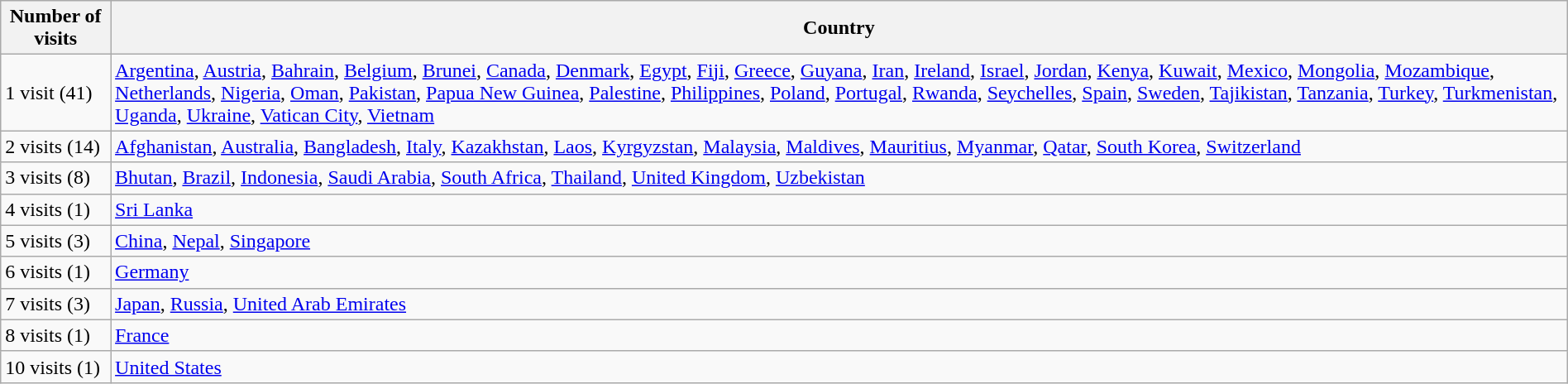<table class="wikitable" style="margin: 1em auto 1em auto">
<tr>
<th>Number of visits</th>
<th>Country</th>
</tr>
<tr>
<td>1 visit (41)</td>
<td><a href='#'>Argentina</a>, <a href='#'>Austria</a>, <a href='#'>Bahrain</a>, <a href='#'>Belgium</a>, <a href='#'>Brunei</a>, <a href='#'>Canada</a>, <a href='#'>Denmark</a>, <a href='#'>Egypt</a>, <a href='#'>Fiji</a>, <a href='#'>Greece</a>, <a href='#'>Guyana</a>, <a href='#'>Iran</a>, <a href='#'>Ireland</a>, <a href='#'>Israel</a>, <a href='#'>Jordan</a>, <a href='#'>Kenya</a>, <a href='#'>Kuwait</a>, <a href='#'>Mexico</a>, <a href='#'>Mongolia</a>, <a href='#'>Mozambique</a>, <a href='#'>Netherlands</a>, <a href='#'>Nigeria</a>, <a href='#'>Oman</a>, <a href='#'>Pakistan</a>, <a href='#'>Papua New Guinea</a>, <a href='#'>Palestine</a>, <a href='#'>Philippines</a>, <a href='#'>Poland</a>, <a href='#'>Portugal</a>, <a href='#'>Rwanda</a>, <a href='#'>Seychelles</a>, <a href='#'>Spain</a>, <a href='#'>Sweden</a>, <a href='#'>Tajikistan</a>, <a href='#'>Tanzania</a>, <a href='#'>Turkey</a>, <a href='#'>Turkmenistan</a>, <a href='#'>Uganda</a>, <a href='#'>Ukraine</a>, <a href='#'>Vatican City</a>, <a href='#'>Vietnam</a></td>
</tr>
<tr>
<td>2 visits (14)</td>
<td><a href='#'>Afghanistan</a>, <a href='#'>Australia</a>, <a href='#'>Bangladesh</a>, <a href='#'>Italy</a>, <a href='#'>Kazakhstan</a>, <a href='#'>Laos</a>, <a href='#'>Kyrgyzstan</a>, <a href='#'>Malaysia</a>, <a href='#'>Maldives</a>, <a href='#'>Mauritius</a>, <a href='#'>Myanmar</a>, <a href='#'>Qatar</a>, <a href='#'>South Korea</a>, <a href='#'>Switzerland</a></td>
</tr>
<tr>
<td>3 visits (8)</td>
<td><a href='#'>Bhutan</a>, <a href='#'>Brazil</a>, <a href='#'>Indonesia</a>, <a href='#'>Saudi Arabia</a>, <a href='#'>South Africa</a>, <a href='#'>Thailand</a>, <a href='#'>United Kingdom</a>, <a href='#'>Uzbekistan</a></td>
</tr>
<tr>
<td>4 visits (1)</td>
<td><a href='#'>Sri Lanka</a></td>
</tr>
<tr>
<td>5 visits (3)</td>
<td><a href='#'>China</a>, <a href='#'>Nepal</a>, <a href='#'>Singapore</a></td>
</tr>
<tr>
<td>6 visits (1)</td>
<td><a href='#'>Germany</a></td>
</tr>
<tr>
<td>7 visits (3)</td>
<td><a href='#'>Japan</a>, <a href='#'>Russia</a>, <a href='#'>United Arab Emirates</a></td>
</tr>
<tr>
<td>8 visits (1)</td>
<td><a href='#'>France</a></td>
</tr>
<tr>
<td>10 visits (1)</td>
<td><a href='#'>United States</a></td>
</tr>
</table>
